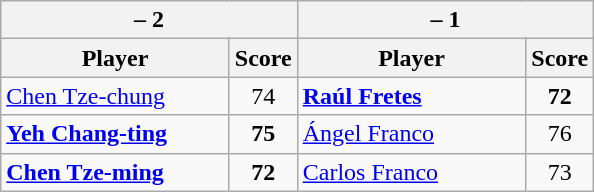<table class=wikitable>
<tr>
<th colspan=2> – 2</th>
<th colspan=2> – 1</th>
</tr>
<tr>
<th width=145>Player</th>
<th>Score</th>
<th width=145>Player</th>
<th>Score</th>
</tr>
<tr>
<td><a href='#'>Chen Tze-chung</a></td>
<td align=center>74</td>
<td><strong><a href='#'>Raúl Fretes</a></strong></td>
<td align=center><strong>72</strong></td>
</tr>
<tr>
<td><strong><a href='#'>Yeh Chang-ting</a></strong></td>
<td align=center><strong>75</strong></td>
<td><a href='#'>Ángel Franco</a></td>
<td align=center>76</td>
</tr>
<tr>
<td><strong><a href='#'>Chen Tze-ming</a></strong></td>
<td align=center><strong>72</strong></td>
<td><a href='#'>Carlos Franco</a></td>
<td align=center>73</td>
</tr>
</table>
